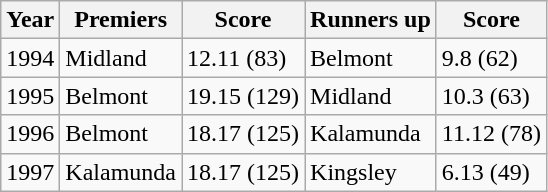<table class="wikitable">
<tr>
<th>Year</th>
<th>Premiers</th>
<th>Score</th>
<th>Runners up</th>
<th>Score</th>
</tr>
<tr>
<td>1994</td>
<td>Midland</td>
<td>12.11 (83)</td>
<td>Belmont</td>
<td>9.8 (62)</td>
</tr>
<tr>
<td>1995</td>
<td>Belmont</td>
<td>19.15 (129)</td>
<td>Midland</td>
<td>10.3 (63)</td>
</tr>
<tr>
<td>1996</td>
<td>Belmont</td>
<td>18.17 (125)</td>
<td>Kalamunda</td>
<td>11.12 (78)</td>
</tr>
<tr>
<td>1997</td>
<td>Kalamunda</td>
<td>18.17 (125)</td>
<td>Kingsley</td>
<td>6.13 (49)</td>
</tr>
</table>
